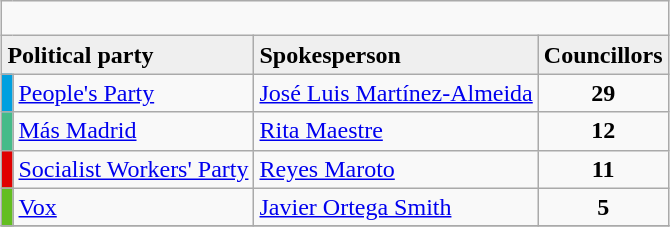<table class="wikitable" style="margin:1em auto;" border="1">
<tr>
<td colspan="4"><p></p></td>
</tr>
<tr bgcolor="#EFEFEF">
<td colspan=2><strong>Political party</strong></td>
<td><strong>Spokesperson</strong></td>
<td><strong>Councillors</strong></td>
</tr>
<tr ---->
<td bgcolor="#00A0DF"></td>
<td><a href='#'>People's Party</a></td>
<td><a href='#'>José Luis Martínez-Almeida</a></td>
<td align="center"><strong>29</strong></td>
</tr>
<tr ---->
<td bgcolor="#45bb89"></td>
<td><a href='#'>Más Madrid</a></td>
<td><a href='#'>Rita Maestre</a></td>
<td align="center"><strong>12</strong></td>
</tr>
<tr ---->
<td bgcolor="#E00000"></td>
<td><a href='#'>Socialist Workers' Party</a></td>
<td><a href='#'>Reyes Maroto</a></td>
<td align="center"><strong>11</strong></td>
</tr>
<tr>
<td bgcolor="#63BE21"></td>
<td><a href='#'>Vox</a></td>
<td><a href='#'>Javier Ortega Smith</a></td>
<td align="center"><strong>5</strong></td>
</tr>
<tr ---->
</tr>
</table>
